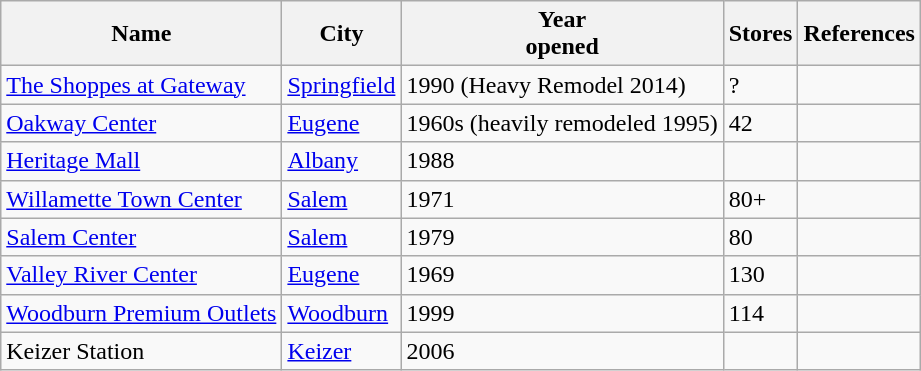<table class="wikitable sortable">
<tr>
<th>Name</th>
<th>City</th>
<th>Year<br>opened</th>
<th>Stores</th>
<th>References</th>
</tr>
<tr>
<td><a href='#'>The Shoppes at Gateway</a></td>
<td><a href='#'>Springfield</a></td>
<td>1990 (Heavy Remodel 2014)</td>
<td>?</td>
<td></td>
</tr>
<tr>
<td><a href='#'>Oakway Center</a></td>
<td><a href='#'>Eugene</a></td>
<td>1960s (heavily remodeled 1995)</td>
<td>42</td>
<td></td>
</tr>
<tr>
<td><a href='#'>Heritage Mall</a></td>
<td><a href='#'>Albany</a></td>
<td>1988</td>
<td></td>
<td></td>
</tr>
<tr>
<td><a href='#'>Willamette Town Center</a></td>
<td><a href='#'>Salem</a></td>
<td>1971</td>
<td>80+</td>
<td></td>
</tr>
<tr>
<td><a href='#'>Salem Center</a></td>
<td><a href='#'>Salem</a></td>
<td>1979</td>
<td>80</td>
<td></td>
</tr>
<tr>
<td><a href='#'>Valley River Center</a></td>
<td><a href='#'>Eugene</a></td>
<td>1969</td>
<td>130</td>
<td></td>
</tr>
<tr>
<td><a href='#'>Woodburn Premium Outlets</a></td>
<td><a href='#'>Woodburn</a></td>
<td>1999</td>
<td>114</td>
<td></td>
</tr>
<tr>
<td>Keizer Station</td>
<td><a href='#'>Keizer</a></td>
<td>2006</td>
<td></td>
<td></td>
</tr>
</table>
